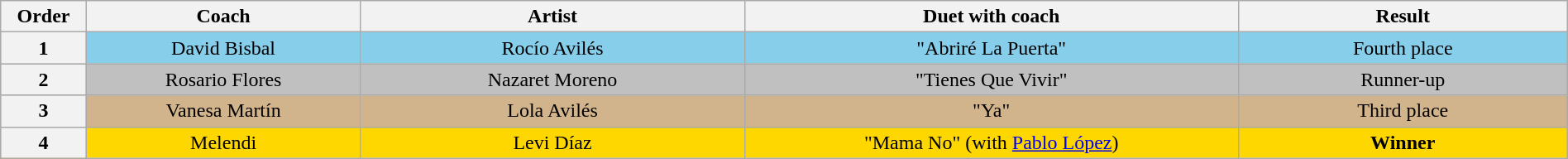<table class="wikitable" style="text-align: center; width:100%">
<tr>
<th style="width:02%">Order</th>
<th style="width:10%">Coach</th>
<th style="width:14%">Artist</th>
<th style="width:18%">Duet with coach</th>
<th style="width:12%">Result</th>
</tr>
<tr style="background:skyblue">
<th>1</th>
<td>David Bisbal</td>
<td>Rocío Avilés</td>
<td>"Abriré La Puerta"</td>
<td>Fourth place</td>
</tr>
<tr style="background:silver">
<th>2</th>
<td>Rosario Flores</td>
<td>Nazaret Moreno</td>
<td>"Tienes Que Vivir"</td>
<td>Runner-up</td>
</tr>
<tr style="background:tan">
<th>3</th>
<td>Vanesa Martín</td>
<td>Lola Avilés</td>
<td>"Ya"</td>
<td>Third place</td>
</tr>
<tr style="background:gold">
<th>4</th>
<td>Melendi</td>
<td>Levi Díaz</td>
<td>"Mama No" (with <a href='#'>Pablo López</a>)</td>
<td><strong>Winner</strong></td>
</tr>
</table>
